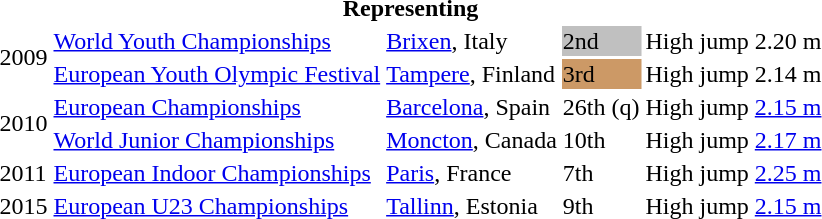<table>
<tr>
<th colspan="6">Representing </th>
</tr>
<tr>
<td rowspan=2>2009</td>
<td><a href='#'>World Youth Championships</a></td>
<td><a href='#'>Brixen</a>, Italy</td>
<td bgcolor="silver">2nd</td>
<td>High jump</td>
<td>2.20 m</td>
</tr>
<tr>
<td><a href='#'>European Youth Olympic Festival</a></td>
<td><a href='#'>Tampere</a>, Finland</td>
<td bgcolor=cc9966>3rd</td>
<td>High jump</td>
<td>2.14 m</td>
</tr>
<tr>
<td rowspan=2>2010</td>
<td><a href='#'>European Championships</a></td>
<td><a href='#'>Barcelona</a>, Spain</td>
<td>26th (q)</td>
<td>High jump</td>
<td><a href='#'>2.15 m</a></td>
</tr>
<tr>
<td><a href='#'>World Junior Championships</a></td>
<td><a href='#'>Moncton</a>, Canada</td>
<td>10th</td>
<td>High jump</td>
<td><a href='#'>2.17 m</a></td>
</tr>
<tr>
<td>2011</td>
<td><a href='#'>European Indoor Championships</a></td>
<td><a href='#'>Paris</a>, France</td>
<td>7th</td>
<td>High jump</td>
<td><a href='#'>2.25 m</a></td>
</tr>
<tr>
<td>2015</td>
<td><a href='#'>European U23 Championships</a></td>
<td><a href='#'>Tallinn</a>, Estonia</td>
<td>9th</td>
<td>High jump</td>
<td><a href='#'>2.15 m</a></td>
</tr>
</table>
